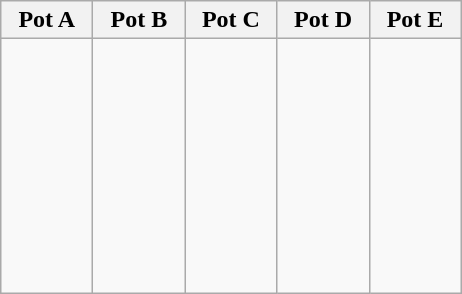<table class="wikitable">
<tr>
<th width=15%>Pot A</th>
<th width=15%>Pot B</th>
<th width=15%>Pot C</th>
<th width=15%>Pot D</th>
<th width=15%>Pot E</th>
</tr>
<tr valign="top">
<td><br><strong></strong><br>
<strong></strong><br>
<br>
<strong></strong><br>
<strong></strong><br>
<br>
<br>
</td>
<td><br><br>
<br>
<br>
<br>
<br>
<br>
<br>
</td>
<td><br><br>
<br>
<br>
<br>
<br>
<br>
<br>
</td>
<td><br><br>
<br>
<br>
<br>
<br>
<br>
<br>
</td>
<td><br><br>
<br>
<br>
<br>
<br>
<br>
<br>
<br>
</td>
</tr>
</table>
